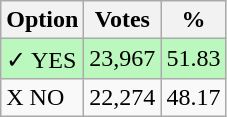<table class="wikitable">
<tr>
<th>Option</th>
<th>Votes</th>
<th>%</th>
</tr>
<tr>
<td style=background:#bbf8be>✓ YES</td>
<td style=background:#bbf8be>23,967</td>
<td style=background:#bbf8be>51.83</td>
</tr>
<tr>
<td>X NO</td>
<td>22,274</td>
<td>48.17</td>
</tr>
</table>
